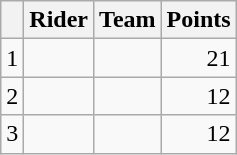<table class="wikitable">
<tr>
<th></th>
<th scope="col">Rider</th>
<th scope="col">Team</th>
<th scope="col">Points</th>
</tr>
<tr>
<td style="text-align:center;">1</td>
<td></td>
<td></td>
<td style="text-align:right;">21</td>
</tr>
<tr>
<td style="text-align:center;">2</td>
<td></td>
<td></td>
<td style="text-align:right;">12</td>
</tr>
<tr>
<td style="text-align:center;">3</td>
<td></td>
<td></td>
<td style="text-align:right;">12</td>
</tr>
</table>
